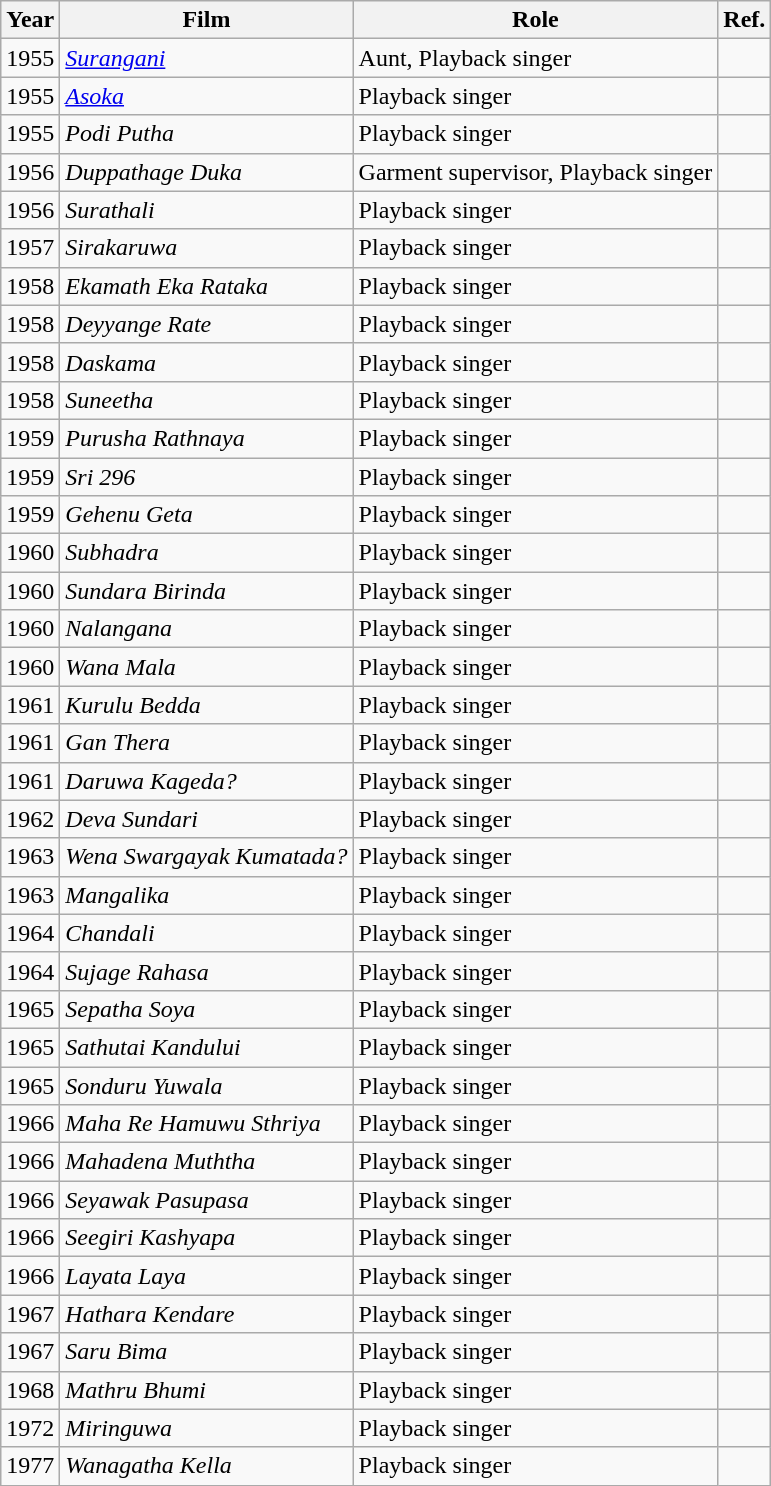<table class="wikitable">
<tr>
<th>Year</th>
<th>Film</th>
<th>Role</th>
<th>Ref.</th>
</tr>
<tr>
<td>1955</td>
<td><em><a href='#'>Surangani</a></em></td>
<td>Aunt, Playback singer</td>
<td></td>
</tr>
<tr>
<td>1955</td>
<td><em><a href='#'>Asoka</a></em></td>
<td>Playback singer</td>
<td></td>
</tr>
<tr>
<td>1955</td>
<td><em>Podi Putha</em></td>
<td>Playback singer</td>
<td></td>
</tr>
<tr>
<td>1956</td>
<td><em>Duppathage Duka</em></td>
<td>Garment supervisor, Playback singer</td>
<td></td>
</tr>
<tr>
<td>1956</td>
<td><em>Surathali</em></td>
<td>Playback singer</td>
<td></td>
</tr>
<tr>
<td>1957</td>
<td><em>Sirakaruwa</em></td>
<td>Playback singer</td>
<td></td>
</tr>
<tr>
<td>1958</td>
<td><em>Ekamath Eka Rataka</em></td>
<td>Playback singer</td>
<td></td>
</tr>
<tr>
<td>1958</td>
<td><em>Deyyange Rate</em></td>
<td>Playback singer</td>
<td></td>
</tr>
<tr>
<td>1958</td>
<td><em>Daskama</em></td>
<td>Playback singer</td>
<td></td>
</tr>
<tr>
<td>1958</td>
<td><em>Suneetha</em></td>
<td>Playback singer</td>
<td></td>
</tr>
<tr>
<td>1959</td>
<td><em>Purusha Rathnaya</em></td>
<td>Playback singer</td>
<td></td>
</tr>
<tr>
<td>1959</td>
<td><em>Sri 296</em></td>
<td>Playback singer</td>
<td></td>
</tr>
<tr>
<td>1959</td>
<td><em>Gehenu Geta</em></td>
<td>Playback singer</td>
<td></td>
</tr>
<tr>
<td>1960</td>
<td><em>Subhadra</em></td>
<td>Playback singer</td>
<td></td>
</tr>
<tr>
<td>1960</td>
<td><em>Sundara Birinda</em></td>
<td>Playback singer</td>
<td></td>
</tr>
<tr>
<td>1960</td>
<td><em>Nalangana</em></td>
<td>Playback singer</td>
<td></td>
</tr>
<tr>
<td>1960</td>
<td><em>Wana Mala</em></td>
<td>Playback singer</td>
<td></td>
</tr>
<tr>
<td>1961</td>
<td><em>Kurulu Bedda</em></td>
<td>Playback singer</td>
<td></td>
</tr>
<tr>
<td>1961</td>
<td><em>Gan Thera</em></td>
<td>Playback singer</td>
<td></td>
</tr>
<tr>
<td>1961</td>
<td><em>Daruwa Kageda?</em></td>
<td>Playback singer</td>
<td></td>
</tr>
<tr>
<td>1962</td>
<td><em>Deva Sundari</em></td>
<td>Playback singer</td>
<td></td>
</tr>
<tr>
<td>1963</td>
<td><em>Wena Swargayak Kumatada?</em></td>
<td>Playback singer</td>
<td></td>
</tr>
<tr>
<td>1963</td>
<td><em>Mangalika</em></td>
<td>Playback singer</td>
<td></td>
</tr>
<tr>
<td>1964</td>
<td><em>Chandali</em></td>
<td>Playback singer</td>
<td></td>
</tr>
<tr>
<td>1964</td>
<td><em>Sujage Rahasa</em></td>
<td>Playback singer</td>
<td></td>
</tr>
<tr>
<td>1965</td>
<td><em>Sepatha Soya</em></td>
<td>Playback singer</td>
<td></td>
</tr>
<tr>
<td>1965</td>
<td><em>Sathutai Kandului</em></td>
<td>Playback singer</td>
<td></td>
</tr>
<tr>
<td>1965</td>
<td><em>Sonduru Yuwala</em></td>
<td>Playback singer</td>
<td></td>
</tr>
<tr>
<td>1966</td>
<td><em>Maha Re Hamuwu Sthriya</em></td>
<td>Playback singer</td>
<td></td>
</tr>
<tr>
<td>1966</td>
<td><em>Mahadena Muththa</em></td>
<td>Playback singer</td>
<td></td>
</tr>
<tr>
<td>1966</td>
<td><em>Seyawak Pasupasa</em></td>
<td>Playback singer</td>
<td></td>
</tr>
<tr>
<td>1966</td>
<td><em>Seegiri Kashyapa</em></td>
<td>Playback singer</td>
<td></td>
</tr>
<tr>
<td>1966</td>
<td><em>Layata Laya</em></td>
<td>Playback singer</td>
<td></td>
</tr>
<tr>
<td>1967</td>
<td><em>Hathara Kendare</em></td>
<td>Playback singer</td>
<td></td>
</tr>
<tr>
<td>1967</td>
<td><em>Saru Bima</em></td>
<td>Playback singer</td>
<td></td>
</tr>
<tr>
<td>1968</td>
<td><em>Mathru Bhumi</em></td>
<td>Playback singer</td>
<td></td>
</tr>
<tr>
<td>1972</td>
<td><em>Miringuwa</em></td>
<td>Playback singer</td>
<td></td>
</tr>
<tr>
<td>1977</td>
<td><em>Wanagatha Kella</em></td>
<td>Playback singer</td>
<td></td>
</tr>
</table>
